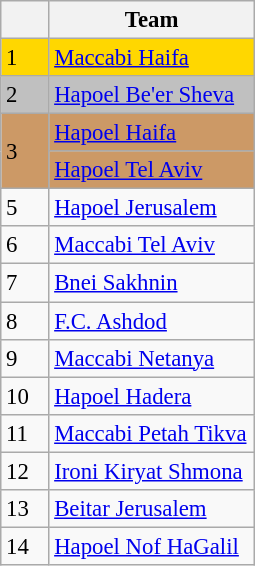<table class="wikitable" style="font-size: 95%; text-align: left;">
<tr>
<th width=25></th>
<th width=130>Team</th>
</tr>
<tr bgcolor=gold>
<td>1</td>
<td><a href='#'>Maccabi Haifa</a></td>
</tr>
<tr bgcolor=silver>
<td>2</td>
<td><a href='#'>Hapoel Be'er Sheva</a></td>
</tr>
<tr bgcolor=CC9966>
<td rowspan=2>3</td>
<td><a href='#'>Hapoel Haifa</a></td>
</tr>
<tr bgcolor=CC9966>
<td><a href='#'>Hapoel Tel Aviv</a></td>
</tr>
<tr>
<td>5</td>
<td><a href='#'>Hapoel Jerusalem</a></td>
</tr>
<tr>
<td>6</td>
<td><a href='#'>Maccabi Tel Aviv</a></td>
</tr>
<tr>
<td>7</td>
<td><a href='#'>Bnei Sakhnin</a></td>
</tr>
<tr>
<td>8</td>
<td><a href='#'>F.C. Ashdod</a></td>
</tr>
<tr>
<td>9</td>
<td><a href='#'>Maccabi Netanya</a></td>
</tr>
<tr>
<td>10</td>
<td><a href='#'>Hapoel Hadera</a></td>
</tr>
<tr>
<td>11</td>
<td><a href='#'>Maccabi Petah Tikva</a></td>
</tr>
<tr>
<td>12</td>
<td><a href='#'>Ironi Kiryat Shmona</a></td>
</tr>
<tr>
<td>13</td>
<td><a href='#'>Beitar Jerusalem</a></td>
</tr>
<tr>
<td>14</td>
<td><a href='#'>Hapoel Nof HaGalil</a></td>
</tr>
</table>
